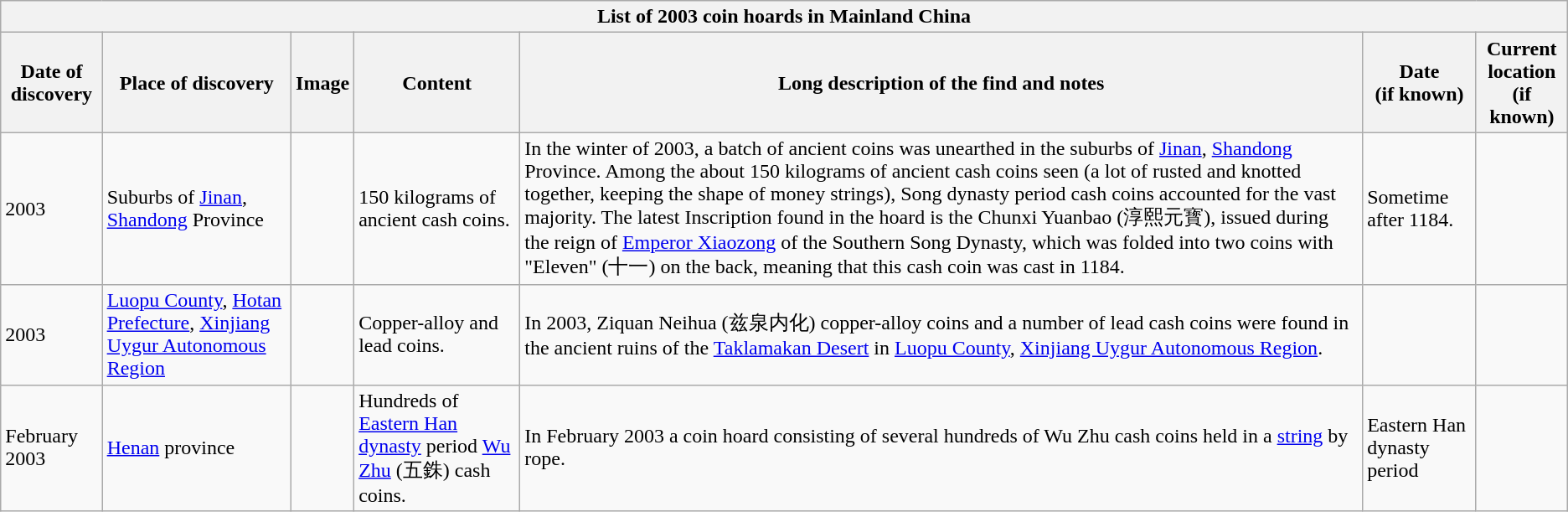<table class="wikitable" style="font-size: 100%">
<tr>
<th colspan=7>List of 2003 coin hoards in Mainland China</th>
</tr>
<tr>
<th>Date of discovery</th>
<th>Place of discovery</th>
<th>Image</th>
<th>Content</th>
<th>Long description of the find and notes</th>
<th>Date<br>(if known)</th>
<th>Current location<br>(if known)</th>
</tr>
<tr>
<td>2003</td>
<td>Suburbs of <a href='#'>Jinan</a>, <a href='#'>Shandong</a> Province</td>
<td></td>
<td>150 kilograms of ancient cash coins.</td>
<td>In the winter of 2003, a batch of ancient coins was unearthed in the suburbs of <a href='#'>Jinan</a>, <a href='#'>Shandong</a> Province. Among the about 150 kilograms of ancient cash coins seen (a lot of rusted and knotted together, keeping the shape of money strings), Song dynasty period cash coins accounted for the vast majority. The latest Inscription found in the hoard is the Chunxi Yuanbao (淳熙元寳), issued during the reign of <a href='#'>Emperor Xiaozong</a> of the Southern Song Dynasty, which was folded into two coins with "Eleven" (十一) on the back, meaning that this cash coin was cast in 1184.</td>
<td>Sometime after 1184.</td>
<td></td>
</tr>
<tr>
<td>2003</td>
<td><a href='#'>Luopu County</a>, <a href='#'>Hotan Prefecture</a>, <a href='#'>Xinjiang Uygur Autonomous Region</a></td>
<td></td>
<td>Copper-alloy and lead coins.</td>
<td>In 2003, Ziquan Neihua (兹泉内化) copper-alloy coins and a number of lead cash coins were found in the ancient ruins of the <a href='#'>Taklamakan Desert</a> in <a href='#'>Luopu County</a>, <a href='#'>Xinjiang Uygur Autonomous Region</a>.</td>
<td></td>
</tr>
<tr>
<td>February 2003</td>
<td><a href='#'>Henan</a> province</td>
<td></td>
<td>Hundreds of <a href='#'>Eastern Han dynasty</a> period <a href='#'>Wu Zhu</a> (五銖) cash coins.</td>
<td>In February 2003 a coin hoard consisting of several hundreds of Wu Zhu cash coins held in a <a href='#'>string</a> by rope.</td>
<td>Eastern Han dynasty period</td>
<td></td>
</tr>
</table>
